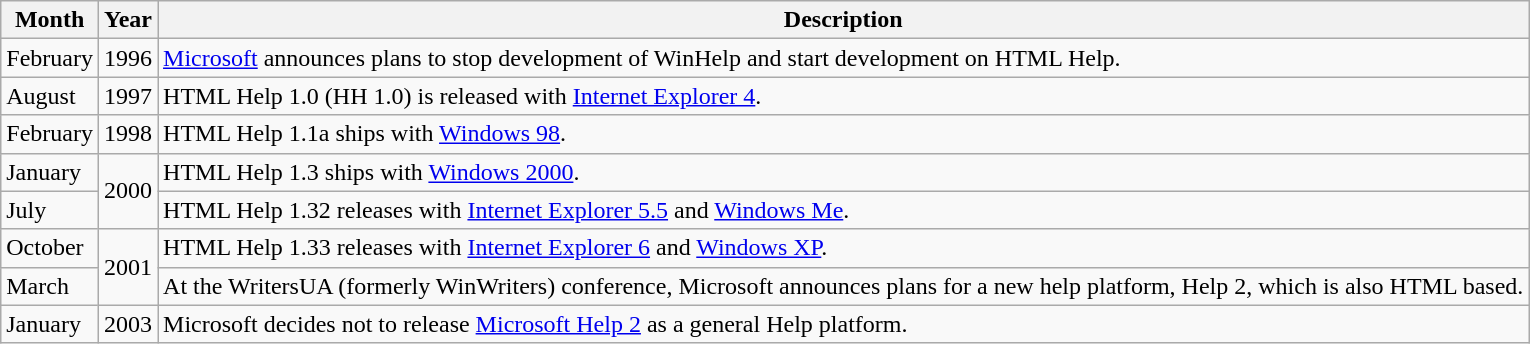<table class="wikitable" border="1">
<tr>
<th>Month</th>
<th>Year</th>
<th>Description</th>
</tr>
<tr>
<td>February</td>
<td>1996</td>
<td><a href='#'>Microsoft</a> announces plans to stop development of WinHelp and start development on HTML Help.</td>
</tr>
<tr>
<td>August</td>
<td>1997</td>
<td>HTML Help 1.0 (HH 1.0) is released with <a href='#'>Internet Explorer 4</a>.</td>
</tr>
<tr>
<td>February</td>
<td>1998</td>
<td>HTML Help 1.1a ships with <a href='#'>Windows 98</a>.</td>
</tr>
<tr>
<td>January</td>
<td rowspan=2>2000</td>
<td>HTML Help 1.3 ships with <a href='#'>Windows 2000</a>.</td>
</tr>
<tr>
<td>July</td>
<td>HTML Help 1.32 releases with <a href='#'>Internet Explorer 5.5</a> and <a href='#'>Windows Me</a>.</td>
</tr>
<tr>
<td>October</td>
<td rowspan=2>2001</td>
<td>HTML Help 1.33 releases with <a href='#'>Internet Explorer 6</a> and <a href='#'>Windows XP</a>.</td>
</tr>
<tr>
<td>March</td>
<td>At the WritersUA (formerly WinWriters) conference, Microsoft announces plans for a new help platform, Help 2, which is also HTML based.</td>
</tr>
<tr>
<td>January</td>
<td>2003</td>
<td>Microsoft decides not to release <a href='#'>Microsoft Help 2</a> as a general Help platform.</td>
</tr>
</table>
